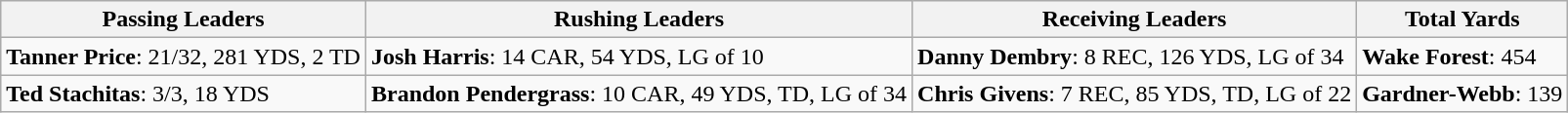<table class="wikitable">
<tr>
<th>Passing Leaders</th>
<th>Rushing Leaders</th>
<th>Receiving Leaders</th>
<th>Total Yards</th>
</tr>
<tr>
<td><strong>Tanner Price</strong>: 21/32, 281 YDS, 2 TD</td>
<td><strong>Josh Harris</strong>: 14 CAR, 54 YDS, LG of 10</td>
<td><strong>Danny Dembry</strong>: 8 REC, 126 YDS, LG of 34</td>
<td><strong>Wake Forest</strong>: 454</td>
</tr>
<tr>
<td><strong>Ted Stachitas</strong>: 3/3, 18 YDS</td>
<td><strong>Brandon Pendergrass</strong>: 10 CAR, 49 YDS, TD, LG of 34</td>
<td><strong>Chris Givens</strong>: 7 REC, 85 YDS, TD, LG of 22</td>
<td><strong>Gardner-Webb</strong>: 139</td>
</tr>
</table>
